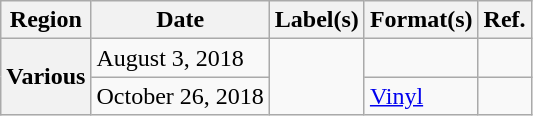<table class="wikitable plainrowheaders">
<tr>
<th scope="col">Region</th>
<th scope="col">Date</th>
<th scope="col">Label(s)</th>
<th scope="col">Format(s)</th>
<th scope="col">Ref.</th>
</tr>
<tr>
<th scope="row" rowspan="2">Various</th>
<td>August 3, 2018</td>
<td rowspan="2"></td>
<td></td>
<td></td>
</tr>
<tr>
<td>October 26, 2018</td>
<td><a href='#'>Vinyl</a></td>
<td></td>
</tr>
</table>
